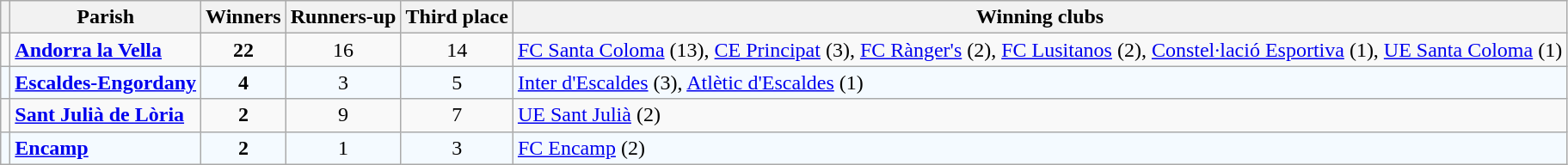<table class="wikitable sortable">
<tr>
<th></th>
<th>Parish</th>
<th>Winners</th>
<th>Runners-up</th>
<th>Third place</th>
<th>Winning clubs</th>
</tr>
<tr>
<td align="center"></td>
<td><strong><a href='#'>Andorra la Vella</a></strong></td>
<td align="center"><strong>22</strong></td>
<td align="center">16</td>
<td align="center">14</td>
<td><a href='#'>FC Santa Coloma</a> (13), <a href='#'>CE Principat</a> (3), <a href='#'>FC Rànger's</a> (2), <a href='#'>FC Lusitanos</a> (2), <a href='#'>Constel·lació Esportiva</a> (1), <a href='#'>UE Santa Coloma</a> (1)</td>
</tr>
<tr bgcolor=#F4FAFF>
<td align="center"></td>
<td><strong><a href='#'>Escaldes-Engordany</a></strong></td>
<td align="center"><strong>4</strong></td>
<td align="center">3</td>
<td align="center">5</td>
<td><a href='#'>Inter d'Escaldes</a> (3), <a href='#'>Atlètic d'Escaldes</a> (1)</td>
</tr>
<tr>
<td align="center"></td>
<td><strong><a href='#'>Sant Julià de Lòria</a></strong></td>
<td align="center"><strong>2</strong></td>
<td align="center">9</td>
<td align="center">7</td>
<td><a href='#'>UE Sant Julià</a> (2)</td>
</tr>
<tr bgcolor=#F4FAFF>
<td align="center"></td>
<td><strong><a href='#'>Encamp</a></strong></td>
<td align="center"><strong>2</strong></td>
<td align="center">1</td>
<td align="center">3</td>
<td><a href='#'>FC Encamp</a> (2)</td>
</tr>
</table>
